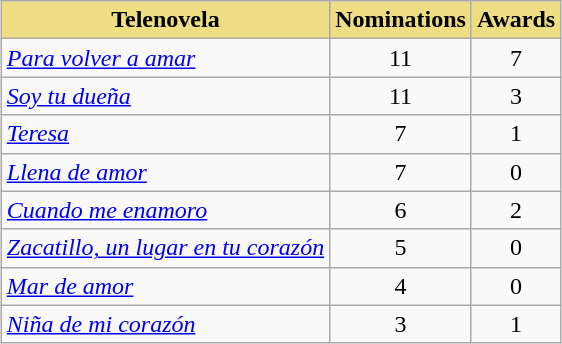<table class="wikitable sortable" style="margin:1em auto;">
<tr>
<th style="background-color:#EEDD82;">Telenovela</th>
<th style="background-color:#EEDD82;">Nominations</th>
<th style="background-color:#EEDD82;">Awards</th>
</tr>
<tr>
<td><em><a href='#'>Para volver a amar</a></em></td>
<td style="text-align:center;">11</td>
<td style="text-align:center;">7</td>
</tr>
<tr>
<td><em><a href='#'>Soy tu dueña</a></em></td>
<td style="text-align:center;">11</td>
<td style="text-align:center;">3</td>
</tr>
<tr>
<td><em><a href='#'>Teresa</a></em></td>
<td style="text-align:center;">7</td>
<td style="text-align:center;">1</td>
</tr>
<tr>
<td><em><a href='#'>Llena de amor</a></em></td>
<td style="text-align:center;">7</td>
<td style="text-align:center;">0</td>
</tr>
<tr>
<td><em><a href='#'>Cuando me enamoro</a></em></td>
<td style="text-align:center;">6</td>
<td style="text-align:center;">2</td>
</tr>
<tr>
<td><em><a href='#'>Zacatillo, un lugar en tu corazón</a></em></td>
<td style="text-align:center;">5</td>
<td style="text-align:center;">0</td>
</tr>
<tr>
<td><em><a href='#'>Mar de amor</a></em></td>
<td style="text-align:center;">4</td>
<td style="text-align:center;">0</td>
</tr>
<tr>
<td><em><a href='#'>Niña de mi corazón</a></em></td>
<td style="text-align:center;">3</td>
<td style="text-align:center;">1</td>
</tr>
</table>
